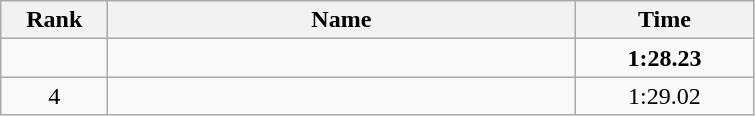<table class="wikitable" style="text-align:center;">
<tr>
<th style="width:4em">Rank</th>
<th style="width:19em">Name</th>
<th style="width:7em">Time</th>
</tr>
<tr>
<td></td>
<td align=left><strong></strong></td>
<td><strong>1:28.23</strong></td>
</tr>
<tr>
<td>4</td>
<td align=left></td>
<td>1:29.02</td>
</tr>
</table>
